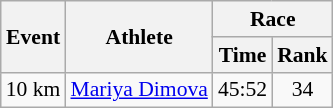<table class="wikitable" border="1" style="font-size:90%">
<tr>
<th rowspan=2>Event</th>
<th rowspan=2>Athlete</th>
<th colspan=2>Race</th>
</tr>
<tr>
<th>Time</th>
<th>Rank</th>
</tr>
<tr>
<td>10 km</td>
<td><a href='#'>Mariya Dimova</a></td>
<td align=center>45:52</td>
<td align=center>34</td>
</tr>
</table>
